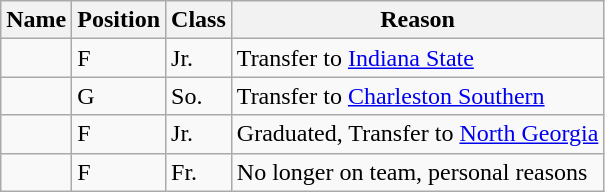<table class=wikitable sortable>
<tr>
<th>Name</th>
<th>Position</th>
<th>Class</th>
<th>Reason</th>
</tr>
<tr>
<td></td>
<td>F</td>
<td>Jr.</td>
<td>Transfer to <a href='#'>Indiana State</a></td>
</tr>
<tr>
<td></td>
<td>G</td>
<td>So.</td>
<td>Transfer to <a href='#'>Charleston Southern</a></td>
</tr>
<tr>
<td></td>
<td>F</td>
<td>Jr.</td>
<td>Graduated, Transfer to <a href='#'>North Georgia</a></td>
</tr>
<tr>
<td></td>
<td>F</td>
<td>Fr.</td>
<td>No longer on team, personal reasons</td>
</tr>
</table>
